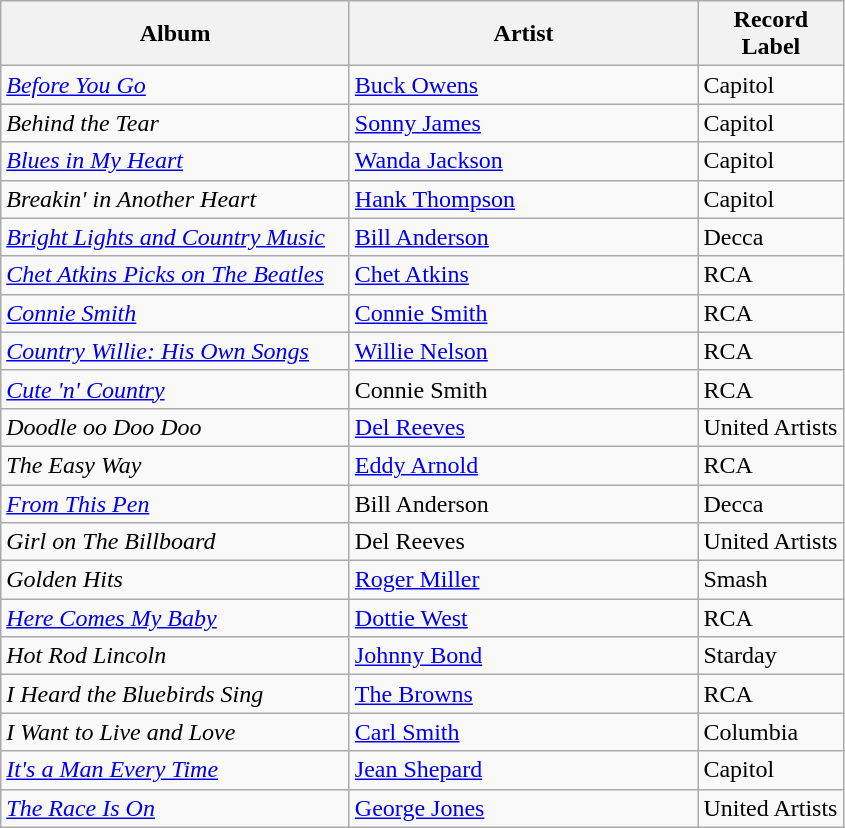<table class="wikitable sortable">
<tr>
<th width="225">Album</th>
<th width="225">Artist</th>
<th width="90">Record Label</th>
</tr>
<tr>
<td><em><a href='#'>Before You Go</a></em></td>
<td><a href='#'>Buck Owens</a></td>
<td>Capitol</td>
</tr>
<tr>
<td><em>Behind the Tear</em></td>
<td><a href='#'>Sonny James</a></td>
<td>Capitol</td>
</tr>
<tr>
<td><em><a href='#'>Blues in My Heart</a></em></td>
<td><a href='#'>Wanda Jackson</a></td>
<td>Capitol</td>
</tr>
<tr>
<td><em>Breakin' in Another Heart</em></td>
<td><a href='#'>Hank Thompson</a></td>
<td>Capitol</td>
</tr>
<tr>
<td><em><a href='#'>Bright Lights and Country Music</a></em></td>
<td><a href='#'>Bill Anderson</a></td>
<td>Decca</td>
</tr>
<tr>
<td><em><a href='#'>Chet Atkins Picks on The Beatles</a></em></td>
<td><a href='#'>Chet Atkins</a></td>
<td>RCA</td>
</tr>
<tr>
<td><em><a href='#'>Connie Smith</a></em></td>
<td><a href='#'>Connie Smith</a></td>
<td>RCA</td>
</tr>
<tr>
<td><em><a href='#'>Country Willie: His Own Songs</a></em></td>
<td><a href='#'>Willie Nelson</a></td>
<td>RCA</td>
</tr>
<tr>
<td><em><a href='#'>Cute 'n' Country</a></em></td>
<td>Connie Smith</td>
<td>RCA</td>
</tr>
<tr>
<td><em>Doodle oo Doo Doo</em></td>
<td><a href='#'>Del Reeves</a></td>
<td>United Artists</td>
</tr>
<tr>
<td><em>The Easy Way</em></td>
<td><a href='#'>Eddy Arnold</a></td>
<td>RCA</td>
</tr>
<tr>
<td><em><a href='#'>From This Pen</a></em></td>
<td>Bill Anderson</td>
<td>Decca</td>
</tr>
<tr>
<td><em>Girl on The Billboard</em></td>
<td>Del Reeves</td>
<td>United Artists</td>
</tr>
<tr>
<td><em>Golden Hits</em></td>
<td><a href='#'>Roger Miller</a></td>
<td>Smash</td>
</tr>
<tr>
<td><em><a href='#'>Here Comes My Baby</a></em></td>
<td><a href='#'>Dottie West</a></td>
<td>RCA</td>
</tr>
<tr>
<td><em>Hot Rod Lincoln</em></td>
<td><a href='#'>Johnny Bond</a></td>
<td>Starday</td>
</tr>
<tr>
<td><em>I Heard the Bluebirds Sing</em></td>
<td><a href='#'>The Browns</a></td>
<td>RCA</td>
</tr>
<tr>
<td><em>I Want to Live and Love</em></td>
<td><a href='#'>Carl Smith</a></td>
<td>Columbia</td>
</tr>
<tr>
<td><em><a href='#'>It's a Man Every Time</a></em></td>
<td><a href='#'>Jean Shepard</a></td>
<td>Capitol</td>
</tr>
<tr>
<td><em><a href='#'>The Race Is On</a></em></td>
<td><a href='#'>George Jones</a></td>
<td>United Artists</td>
</tr>
</table>
